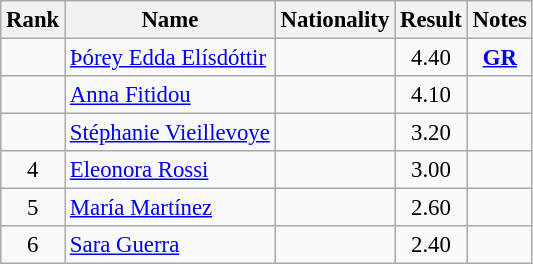<table class="wikitable sortable" style="text-align:center; font-size:95%">
<tr>
<th>Rank</th>
<th>Name</th>
<th>Nationality</th>
<th>Result</th>
<th>Notes</th>
</tr>
<tr>
<td></td>
<td align=left><a href='#'>Þórey Edda Elísdóttir</a></td>
<td align=left></td>
<td>4.40</td>
<td><strong><a href='#'>GR</a></strong></td>
</tr>
<tr>
<td></td>
<td align=left><a href='#'>Anna Fitidou</a></td>
<td align=left></td>
<td>4.10</td>
<td></td>
</tr>
<tr>
<td></td>
<td align=left><a href='#'>Stéphanie Vieillevoye</a></td>
<td align=left></td>
<td>3.20</td>
<td></td>
</tr>
<tr>
<td>4</td>
<td align=left><a href='#'>Eleonora Rossi</a></td>
<td align=left></td>
<td>3.00</td>
<td></td>
</tr>
<tr>
<td>5</td>
<td align=left><a href='#'>María Martínez</a></td>
<td align=left></td>
<td>2.60</td>
<td></td>
</tr>
<tr>
<td>6</td>
<td align=left><a href='#'>Sara Guerra</a></td>
<td align=left></td>
<td>2.40</td>
<td></td>
</tr>
</table>
